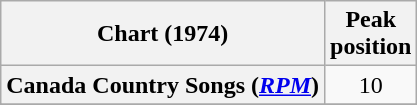<table class="wikitable plainrowheaders" style="text-align:center">
<tr>
<th scope="col">Chart (1974)</th>
<th scope="col">Peak<br> position</th>
</tr>
<tr>
<th scope="row">Canada Country Songs (<em><a href='#'>RPM</a></em>)</th>
<td>10</td>
</tr>
<tr>
</tr>
<tr>
</tr>
</table>
